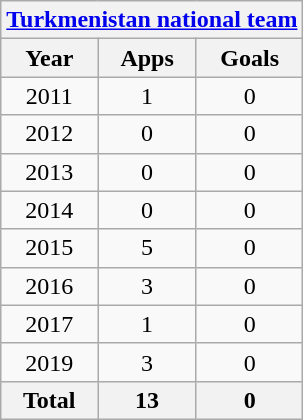<table class="wikitable" style="text-align:center">
<tr>
<th colspan=3><a href='#'>Turkmenistan national team</a></th>
</tr>
<tr>
<th>Year</th>
<th>Apps</th>
<th>Goals</th>
</tr>
<tr>
<td>2011</td>
<td>1</td>
<td>0</td>
</tr>
<tr>
<td>2012</td>
<td>0</td>
<td>0</td>
</tr>
<tr>
<td>2013</td>
<td>0</td>
<td>0</td>
</tr>
<tr>
<td>2014</td>
<td>0</td>
<td>0</td>
</tr>
<tr>
<td>2015</td>
<td>5</td>
<td>0</td>
</tr>
<tr>
<td>2016</td>
<td>3</td>
<td>0</td>
</tr>
<tr>
<td>2017</td>
<td>1</td>
<td>0</td>
</tr>
<tr>
<td>2019</td>
<td>3</td>
<td>0</td>
</tr>
<tr>
<th>Total</th>
<th>13</th>
<th>0</th>
</tr>
</table>
